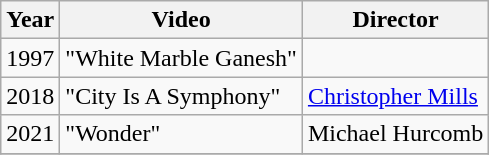<table class="wikitable">
<tr>
<th width="auto">Year</th>
<th width="auto">Video</th>
<th width="auto">Director</th>
</tr>
<tr>
<td scope="row">1997</td>
<td scope="row">"White Marble Ganesh"</td>
<td></td>
</tr>
<tr>
<td>2018</td>
<td scope="row">"City Is A Symphony"</td>
<td><a href='#'>Christopher Mills</a></td>
</tr>
<tr>
<td>2021</td>
<td>"Wonder"</td>
<td>Michael Hurcomb</td>
</tr>
<tr>
</tr>
</table>
